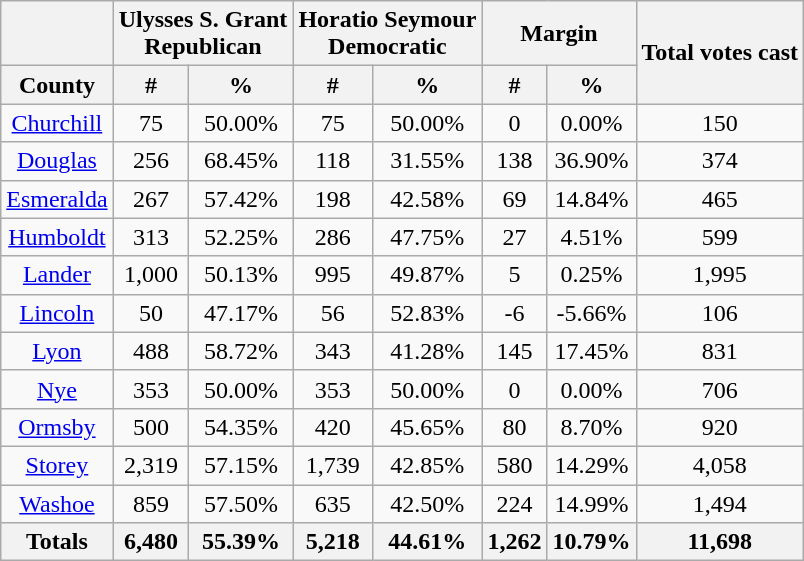<table class="wikitable sortable" style="text-align:center">
<tr>
<th colspan=1></th>
<th style="text-align:center;" colspan="2">Ulysses S. Grant<br>Republican</th>
<th style="text-align:center;" colspan="2">Horatio Seymour<br>Democratic</th>
<th style="text-align:center;" colspan="2">Margin</th>
<th style="text-align:center;" rowspan="2">Total votes cast</th>
</tr>
<tr>
<th align=center>County</th>
<th style="text-align:center;" data-sort-type="number">#</th>
<th style="text-align:center;" data-sort-type="number">%</th>
<th style="text-align:center;" data-sort-type="number">#</th>
<th style="text-align:center;" data-sort-type="number">%</th>
<th style="text-align:center;" data-sort-type="number">#</th>
<th style="text-align:center;" data-sort-type="number">%</th>
</tr>
<tr style="text-align:center;">
<td><a href='#'>Churchill</a></td>
<td>75</td>
<td>50.00%</td>
<td>75</td>
<td>50.00%</td>
<td>0</td>
<td>0.00%</td>
<td>150</td>
</tr>
<tr style="text-align:center;">
<td><a href='#'>Douglas</a></td>
<td>256</td>
<td>68.45%</td>
<td>118</td>
<td>31.55%</td>
<td>138</td>
<td>36.90%</td>
<td>374</td>
</tr>
<tr style="text-align:center;">
<td><a href='#'>Esmeralda</a></td>
<td>267</td>
<td>57.42%</td>
<td>198</td>
<td>42.58%</td>
<td>69</td>
<td>14.84%</td>
<td>465</td>
</tr>
<tr style="text-align:center;">
<td><a href='#'>Humboldt</a></td>
<td>313</td>
<td>52.25%</td>
<td>286</td>
<td>47.75%</td>
<td>27</td>
<td>4.51%</td>
<td>599</td>
</tr>
<tr style="text-align:center;">
<td><a href='#'>Lander</a></td>
<td>1,000</td>
<td>50.13%</td>
<td>995</td>
<td>49.87%</td>
<td>5</td>
<td>0.25%</td>
<td>1,995</td>
</tr>
<tr style="text-align:center;">
<td><a href='#'>Lincoln</a></td>
<td>50</td>
<td>47.17%</td>
<td>56</td>
<td>52.83%</td>
<td>-6</td>
<td>-5.66%</td>
<td>106</td>
</tr>
<tr style="text-align:center;">
<td><a href='#'>Lyon</a></td>
<td>488</td>
<td>58.72%</td>
<td>343</td>
<td>41.28%</td>
<td>145</td>
<td>17.45%</td>
<td>831</td>
</tr>
<tr style="text-align:center;">
<td><a href='#'>Nye</a></td>
<td>353</td>
<td>50.00%</td>
<td>353</td>
<td>50.00%</td>
<td>0</td>
<td>0.00%</td>
<td>706</td>
</tr>
<tr style="text-align:center;">
<td><a href='#'>Ormsby</a></td>
<td>500</td>
<td>54.35%</td>
<td>420</td>
<td>45.65%</td>
<td>80</td>
<td>8.70%</td>
<td>920</td>
</tr>
<tr style="text-align:center;">
<td><a href='#'>Storey</a></td>
<td>2,319</td>
<td>57.15%</td>
<td>1,739</td>
<td>42.85%</td>
<td>580</td>
<td>14.29%</td>
<td>4,058</td>
</tr>
<tr style="text-align:center;">
<td><a href='#'>Washoe</a></td>
<td>859</td>
<td>57.50%</td>
<td>635</td>
<td>42.50%</td>
<td>224</td>
<td>14.99%</td>
<td>1,494</td>
</tr>
<tr style="text-align:center;">
<th>Totals</th>
<th>6,480</th>
<th>55.39%</th>
<th>5,218</th>
<th>44.61%</th>
<th>1,262</th>
<th>10.79%</th>
<th>11,698</th>
</tr>
</table>
